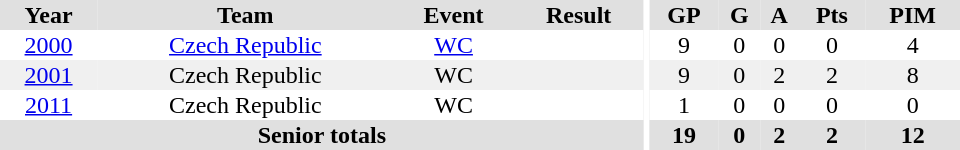<table border="0" cellpadding="1" cellspacing="0" ID="Table3" style="text-align:center; width:40em">
<tr ALIGN="center" bgcolor="#e0e0e0">
<th>Year</th>
<th>Team</th>
<th>Event</th>
<th>Result</th>
<th rowspan="99" bgcolor="#ffffff"></th>
<th>GP</th>
<th>G</th>
<th>A</th>
<th>Pts</th>
<th>PIM</th>
</tr>
<tr>
<td><a href='#'>2000</a></td>
<td><a href='#'>Czech Republic</a></td>
<td><a href='#'>WC</a></td>
<td></td>
<td>9</td>
<td>0</td>
<td>0</td>
<td>0</td>
<td>4</td>
</tr>
<tr bgcolor="#f0f0f0">
<td><a href='#'>2001</a></td>
<td>Czech Republic</td>
<td>WC</td>
<td></td>
<td>9</td>
<td>0</td>
<td>2</td>
<td>2</td>
<td>8</td>
</tr>
<tr>
<td><a href='#'>2011</a></td>
<td>Czech Republic</td>
<td>WC</td>
<td></td>
<td>1</td>
<td>0</td>
<td>0</td>
<td>0</td>
<td>0</td>
</tr>
<tr bgcolor="#e0e0e0">
<th colspan="4">Senior totals</th>
<th>19</th>
<th>0</th>
<th>2</th>
<th>2</th>
<th>12</th>
</tr>
</table>
